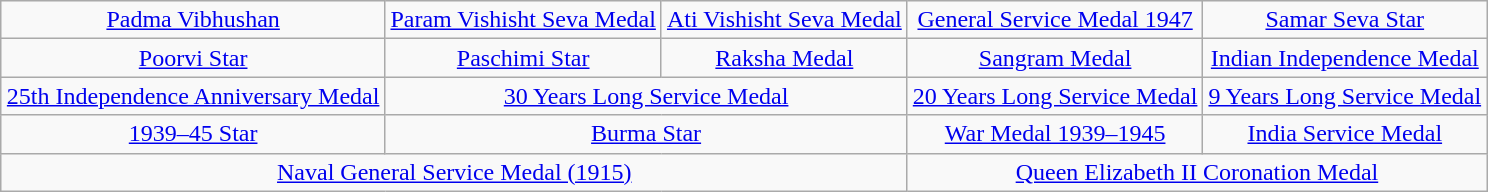<table class="wikitable" style="margin:1em auto; text-align:center;">
<tr>
<td colspan= "1"><a href='#'>Padma Vibhushan</a></td>
<td colspan= "1"><a href='#'>Param Vishisht Seva Medal</a></td>
<td colspan= "1"><a href='#'>Ati Vishisht Seva Medal</a></td>
<td colspan="1"><a href='#'>General Service Medal 1947</a></td>
<td colspan="1"><a href='#'>Samar Seva Star</a></td>
</tr>
<tr>
<td colspan="1"><a href='#'>Poorvi Star</a></td>
<td colspan="1"><a href='#'>Paschimi Star</a></td>
<td colspan="1"><a href='#'>Raksha Medal</a></td>
<td colspan="1"><a href='#'>Sangram Medal</a></td>
<td colspan="1"><a href='#'>Indian Independence Medal</a></td>
</tr>
<tr>
<td colspan="1"><a href='#'>25th Independence Anniversary Medal</a></td>
<td colspan= "2"><a href='#'>30 Years Long Service Medal</a></td>
<td colspan="1"><a href='#'>20 Years Long Service Medal</a></td>
<td colspan="1"><a href='#'>9 Years Long Service Medal</a></td>
</tr>
<tr>
<td colspan="1"><a href='#'>1939–45 Star</a></td>
<td colspan= "2"><a href='#'>Burma Star</a></td>
<td colspan="1"><a href='#'>War Medal 1939–1945</a></td>
<td colspan="1"><a href='#'>India Service Medal</a></td>
</tr>
<tr>
<td colspan= "3"><a href='#'>Naval General Service Medal (1915)</a></td>
<td colspan= "2"><a href='#'>Queen Elizabeth II Coronation Medal</a></td>
</tr>
</table>
